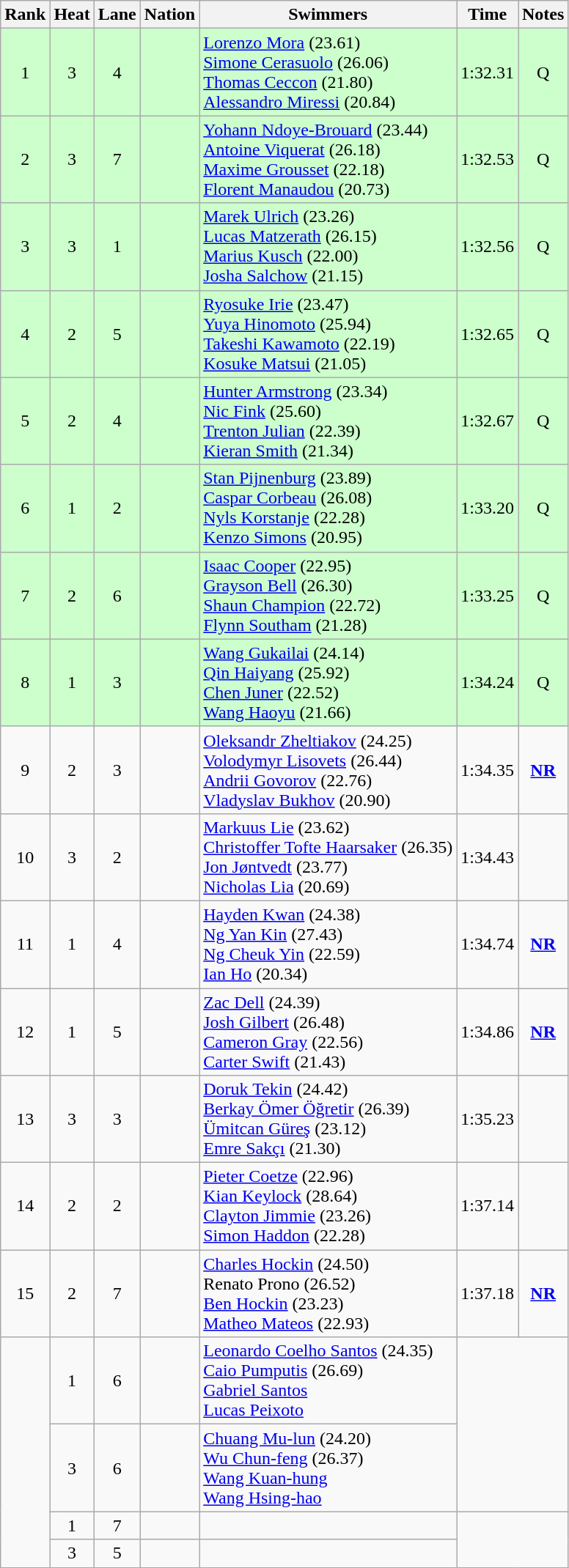<table class="wikitable sortable" style="text-align:center">
<tr>
<th>Rank</th>
<th>Heat</th>
<th>Lane</th>
<th>Nation</th>
<th>Swimmers</th>
<th>Time</th>
<th>Notes</th>
</tr>
<tr bgcolor=ccffcc>
<td>1</td>
<td>3</td>
<td>4</td>
<td align=left></td>
<td align=left><a href='#'>Lorenzo Mora</a> (23.61)<br><a href='#'>Simone Cerasuolo</a> (26.06)<br><a href='#'>Thomas Ceccon</a> (21.80)<br><a href='#'>Alessandro Miressi</a> (20.84)</td>
<td>1:32.31</td>
<td>Q</td>
</tr>
<tr bgcolor=ccffcc>
<td>2</td>
<td>3</td>
<td>7</td>
<td align=left></td>
<td align=left><a href='#'>Yohann Ndoye-Brouard</a> (23.44)<br><a href='#'>Antoine Viquerat</a> (26.18)<br><a href='#'>Maxime Grousset</a> (22.18)<br><a href='#'>Florent Manaudou</a> (20.73)</td>
<td>1:32.53</td>
<td>Q</td>
</tr>
<tr bgcolor=ccffcc>
<td>3</td>
<td>3</td>
<td>1</td>
<td align=left></td>
<td align=left><a href='#'>Marek Ulrich</a> (23.26)<br><a href='#'>Lucas Matzerath</a> (26.15)<br><a href='#'>Marius Kusch</a> (22.00)<br><a href='#'>Josha Salchow</a> (21.15)</td>
<td>1:32.56</td>
<td>Q</td>
</tr>
<tr bgcolor=ccffcc>
<td>4</td>
<td>2</td>
<td>5</td>
<td align=left></td>
<td align=left><a href='#'>Ryosuke Irie</a> (23.47)<br><a href='#'>Yuya Hinomoto</a> (25.94)<br><a href='#'>Takeshi Kawamoto</a> (22.19)<br><a href='#'>Kosuke Matsui</a> (21.05)</td>
<td>1:32.65</td>
<td>Q</td>
</tr>
<tr bgcolor=ccffcc>
<td>5</td>
<td>2</td>
<td>4</td>
<td align=left></td>
<td align=left><a href='#'>Hunter Armstrong</a> (23.34)<br><a href='#'>Nic Fink</a> (25.60)<br><a href='#'>Trenton Julian</a> (22.39)<br><a href='#'>Kieran Smith</a> (21.34)</td>
<td>1:32.67</td>
<td>Q</td>
</tr>
<tr bgcolor=ccffcc>
<td>6</td>
<td>1</td>
<td>2</td>
<td align=left></td>
<td align=left><a href='#'>Stan Pijnenburg</a> (23.89)<br><a href='#'>Caspar Corbeau</a> (26.08)<br><a href='#'>Nyls Korstanje</a> (22.28)<br><a href='#'>Kenzo Simons</a> (20.95)</td>
<td>1:33.20</td>
<td>Q</td>
</tr>
<tr bgcolor=ccffcc>
<td>7</td>
<td>2</td>
<td>6</td>
<td align=left></td>
<td align=left><a href='#'>Isaac Cooper</a> (22.95)<br><a href='#'>Grayson Bell</a> (26.30)<br><a href='#'>Shaun Champion</a> (22.72)<br><a href='#'>Flynn Southam</a> (21.28)</td>
<td>1:33.25</td>
<td>Q</td>
</tr>
<tr bgcolor=ccffcc>
<td>8</td>
<td>1</td>
<td>3</td>
<td align=left></td>
<td align=left><a href='#'>Wang Gukailai</a> (24.14)<br><a href='#'>Qin Haiyang</a> (25.92)<br><a href='#'>Chen Juner</a> (22.52)<br><a href='#'>Wang Haoyu</a> (21.66)</td>
<td>1:34.24</td>
<td>Q</td>
</tr>
<tr>
<td>9</td>
<td>2</td>
<td>3</td>
<td align=left></td>
<td align=left><a href='#'>Oleksandr Zheltiakov</a> (24.25)<br><a href='#'>Volodymyr Lisovets</a> (26.44)<br><a href='#'>Andrii Govorov</a> (22.76)<br><a href='#'>Vladyslav Bukhov</a> (20.90)</td>
<td>1:34.35</td>
<td><strong><a href='#'>NR</a></strong></td>
</tr>
<tr>
<td>10</td>
<td>3</td>
<td>2</td>
<td align=left></td>
<td align=left><a href='#'>Markuus Lie</a> (23.62)<br><a href='#'>Christoffer Tofte Haarsaker</a> (26.35)<br><a href='#'>Jon Jøntvedt</a> (23.77)<br><a href='#'>Nicholas Lia</a> (20.69)</td>
<td>1:34.43</td>
<td></td>
</tr>
<tr>
<td>11</td>
<td>1</td>
<td>4</td>
<td align=left></td>
<td align=left><a href='#'>Hayden Kwan</a> (24.38)<br><a href='#'>Ng Yan Kin</a> (27.43)<br><a href='#'>Ng Cheuk Yin</a> (22.59)<br><a href='#'>Ian Ho</a> (20.34)</td>
<td>1:34.74</td>
<td><strong><a href='#'>NR</a></strong></td>
</tr>
<tr>
<td>12</td>
<td>1</td>
<td>5</td>
<td align=left></td>
<td align=left><a href='#'>Zac Dell</a> (24.39)<br><a href='#'>Josh Gilbert</a> (26.48)<br><a href='#'>Cameron Gray</a> (22.56)<br><a href='#'>Carter Swift</a> (21.43)</td>
<td>1:34.86</td>
<td><strong><a href='#'>NR</a></strong></td>
</tr>
<tr>
<td>13</td>
<td>3</td>
<td>3</td>
<td align=left></td>
<td align=left><a href='#'>Doruk Tekin</a> (24.42)<br><a href='#'>Berkay Ömer Öğretir</a> (26.39)<br><a href='#'>Ümitcan Güreş</a> (23.12)<br><a href='#'>Emre Sakçı</a> (21.30)</td>
<td>1:35.23</td>
<td></td>
</tr>
<tr>
<td>14</td>
<td>2</td>
<td>2</td>
<td align=left></td>
<td align=left><a href='#'>Pieter Coetze</a> (22.96)<br><a href='#'>Kian Keylock</a> (28.64)<br><a href='#'>Clayton Jimmie</a> (23.26)<br><a href='#'>Simon Haddon</a> (22.28)</td>
<td>1:37.14</td>
<td></td>
</tr>
<tr>
<td>15</td>
<td>2</td>
<td>7</td>
<td align=left></td>
<td align=left><a href='#'>Charles Hockin</a> (24.50)<br>Renato Prono (26.52)<br><a href='#'>Ben Hockin</a> (23.23)<br><a href='#'>Matheo Mateos</a> (22.93)</td>
<td>1:37.18</td>
<td><strong><a href='#'>NR</a></strong></td>
</tr>
<tr>
<td rowspan=4></td>
<td>1</td>
<td>6</td>
<td align=left></td>
<td align=left><a href='#'>Leonardo Coelho Santos</a> (24.35)<br><a href='#'>Caio Pumputis</a> (26.69)<br><a href='#'>Gabriel Santos</a><br><a href='#'>Lucas Peixoto</a></td>
<td colspan=2 rowspan=2></td>
</tr>
<tr>
<td>3</td>
<td>6</td>
<td align=left></td>
<td align=left><a href='#'>Chuang Mu-lun</a> (24.20)<br><a href='#'>Wu Chun-feng</a> (26.37)<br><a href='#'>Wang Kuan-hung</a><br><a href='#'>Wang Hsing-hao</a></td>
</tr>
<tr>
<td>1</td>
<td>7</td>
<td align=left></td>
<td align=left></td>
<td colspan=2 rowspan=2></td>
</tr>
<tr>
<td>3</td>
<td>5</td>
<td align=left></td>
<td align=left></td>
</tr>
</table>
